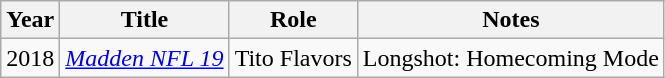<table class="wikitable">
<tr>
<th>Year</th>
<th>Title</th>
<th>Role</th>
<th>Notes</th>
</tr>
<tr>
<td>2018</td>
<td><em><a href='#'>Madden NFL 19</a></em></td>
<td>Tito Flavors</td>
<td>Longshot: Homecoming Mode</td>
</tr>
</table>
